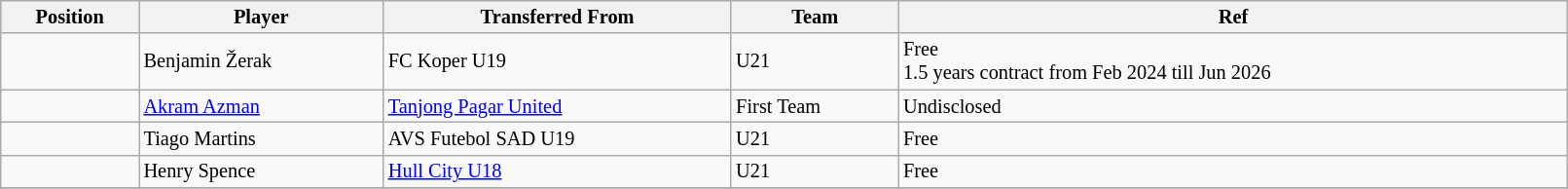<table class="wikitable sortable" style="width:85%; text-align:center; font-size:85%; text-align:left;">
<tr>
<th>Position</th>
<th>Player</th>
<th>Transferred From</th>
<th>Team</th>
<th>Ref</th>
</tr>
<tr>
<td></td>
<td> Benjamin Žerak</td>
<td> FC Koper U19</td>
<td>U21</td>
<td>Free  <br> 1.5 years contract from Feb 2024 till Jun 2026 </td>
</tr>
<tr>
<td></td>
<td> <a href='#'>Akram Azman</a></td>
<td> <a href='#'>Tanjong Pagar United</a></td>
<td>First Team</td>
<td>Undisclosed </td>
</tr>
<tr>
<td></td>
<td> Tiago Martins</td>
<td> AVS Futebol SAD U19</td>
<td>U21</td>
<td>Free</td>
</tr>
<tr>
<td></td>
<td> Henry Spence</td>
<td> <a href='#'>Hull City U18</a></td>
<td>U21</td>
<td>Free</td>
</tr>
<tr>
</tr>
</table>
